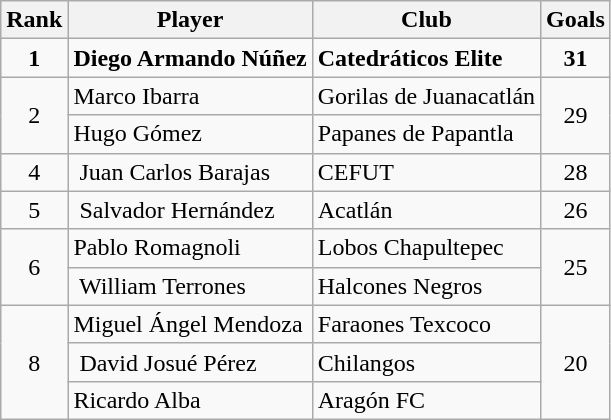<table class="wikitable">
<tr>
<th>Rank</th>
<th>Player</th>
<th>Club</th>
<th>Goals</th>
</tr>
<tr>
<td align=center rowspan=1><strong>1</strong></td>
<td><strong> Diego Armando Núñez</strong></td>
<td><strong>Catedráticos Elite</strong></td>
<td align=center rowspan=1><strong>31</strong></td>
</tr>
<tr>
<td align=center rowspan=2>2</td>
<td> Marco Ibarra</td>
<td>Gorilas de Juanacatlán</td>
<td align=center rowspan=2>29</td>
</tr>
<tr>
<td> Hugo Gómez</td>
<td>Papanes de Papantla</td>
</tr>
<tr>
<td align=center rowspan=1>4</td>
<td> Juan Carlos Barajas</td>
<td>CEFUT</td>
<td align=center rowspan=1>28</td>
</tr>
<tr>
<td align=center rowspan=1>5</td>
<td> Salvador Hernández</td>
<td>Acatlán</td>
<td align=center rowspan=1>26</td>
</tr>
<tr>
<td align=center rowspan=2>6</td>
<td> Pablo Romagnoli</td>
<td>Lobos Chapultepec</td>
<td align=center rowspan=2>25</td>
</tr>
<tr>
<td> William Terrones</td>
<td>Halcones Negros</td>
</tr>
<tr>
<td align=center rowspan=3>8</td>
<td> Miguel Ángel Mendoza</td>
<td>Faraones Texcoco</td>
<td align=center rowspan=3>20</td>
</tr>
<tr>
<td> David Josué Pérez</td>
<td>Chilangos</td>
</tr>
<tr>
<td> Ricardo Alba</td>
<td>Aragón FC</td>
</tr>
</table>
